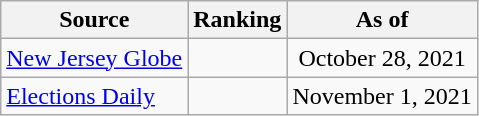<table class="wikitable" style="text-align:center">
<tr>
<th>Source</th>
<th>Ranking</th>
<th>As of</th>
</tr>
<tr>
<td align=left><a href='#'>New Jersey Globe</a></td>
<td></td>
<td>October 28, 2021</td>
</tr>
<tr>
<td align=left><a href='#'>Elections Daily</a></td>
<td></td>
<td>November 1, 2021</td>
</tr>
</table>
